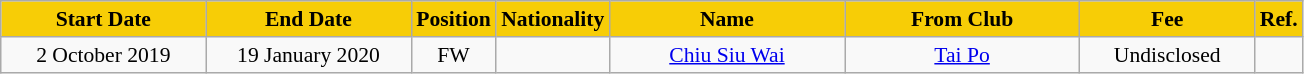<table class="wikitable"  style="text-align:center; font-size:90%;">
<tr>
<th style="background:#f7cd06; color:#000000; width:130px;">Start Date</th>
<th style="background:#f7cd06; color:#000000; width:130px;">End Date</th>
<th style="background:#f7cd06; color:#000000; width:50px;">Position</th>
<th style="background:#f7cd06; color:#000000; width:50px;">Nationality</th>
<th style="background:#f7cd06; color:#000000; width:150px;">Name</th>
<th style="background:#f7cd06; color:#000000; width:150px;">From Club</th>
<th style="background:#f7cd06; color:#000000; width:110px;">Fee</th>
<th style="background:#f7cd06; color:#000000; width:25px;">Ref.</th>
</tr>
<tr>
<td>2 October 2019</td>
<td>19 January 2020</td>
<td>FW</td>
<td></td>
<td><a href='#'>Chiu Siu Wai</a></td>
<td><a href='#'>Tai Po</a></td>
<td>Undisclosed</td>
<td></td>
</tr>
</table>
